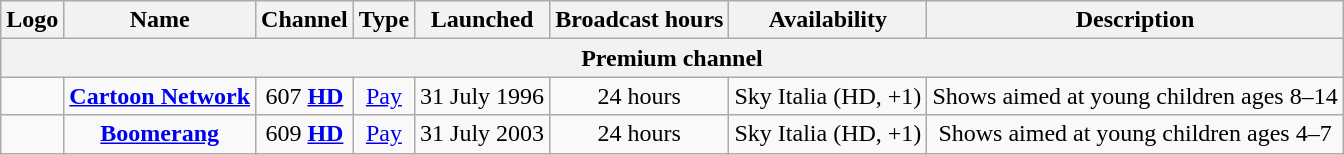<table class="wikitable" style="text-align:center">
<tr>
<th>Logo</th>
<th>Name</th>
<th>Channel</th>
<th>Type</th>
<th>Launched</th>
<th>Broadcast hours</th>
<th>Availability</th>
<th>Description</th>
</tr>
<tr>
<th colspan="8">Premium channel</th>
</tr>
<tr>
<td></td>
<td><strong><a href='#'>Cartoon Network</a></strong></td>
<td>607 <strong><a href='#'>HD</a></strong></td>
<td><a href='#'>Pay</a></td>
<td>31 July 1996</td>
<td>24 hours</td>
<td>Sky Italia (HD, +1)</td>
<td>Shows aimed at young children ages 8–14</td>
</tr>
<tr>
<td></td>
<td><strong><a href='#'>Boomerang</a></strong></td>
<td>609 <strong><a href='#'>HD</a></strong></td>
<td><a href='#'>Pay</a></td>
<td>31 July 2003</td>
<td>24 hours</td>
<td>Sky Italia (HD, +1)</td>
<td>Shows aimed at young children ages 4–7</td>
</tr>
</table>
